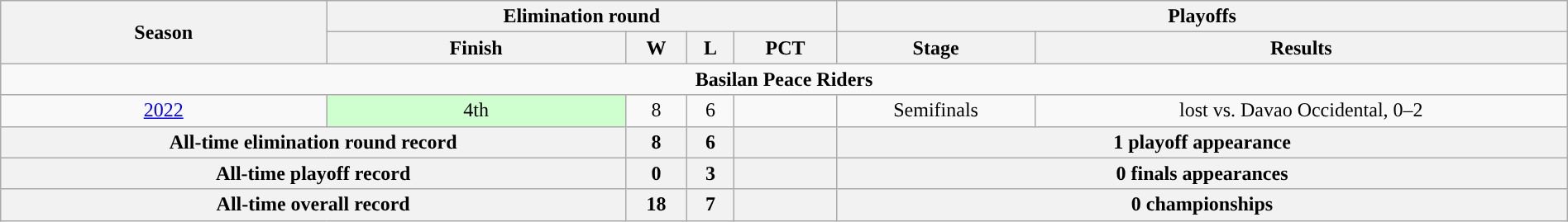<table class=wikitable style="width:100%; text-align:center">
<tr>
<th rowspan=2>Season</th>
<th colspan=4>Elimination round</th>
<th colspan=2>Playoffs</th>
</tr>
<tr>
<th>Finish</th>
<th>W</th>
<th>L</th>
<th>PCT</th>
<th>Stage</th>
<th>Results</th>
</tr>
<tr>
<td colspan=10><span><strong>Basilan Peace Riders</strong></span></td>
</tr>
<tr>
<td><a href='#'>2022</a> <br> </td>
<td bgcolor="#CFFFCF">4th</td>
<td>8</td>
<td>6</td>
<td></td>
<td>Semifinals <br> </td>
<td>lost vs. Davao Occidental, 0–2 <br> </td>
</tr>
<tr>
<th colspan=2>All-time elimination round record</th>
<th>8</th>
<th>6</th>
<th></th>
<th colspan=2>1 playoff appearance</th>
</tr>
<tr>
<th colspan=2>All-time playoff record</th>
<th>0</th>
<th>3</th>
<th></th>
<th colspan=2>0 finals appearances</th>
</tr>
<tr>
<th colspan=2>All-time overall record</th>
<th>18</th>
<th>7</th>
<th></th>
<th colspan=2>0 championships</th>
</tr>
</table>
